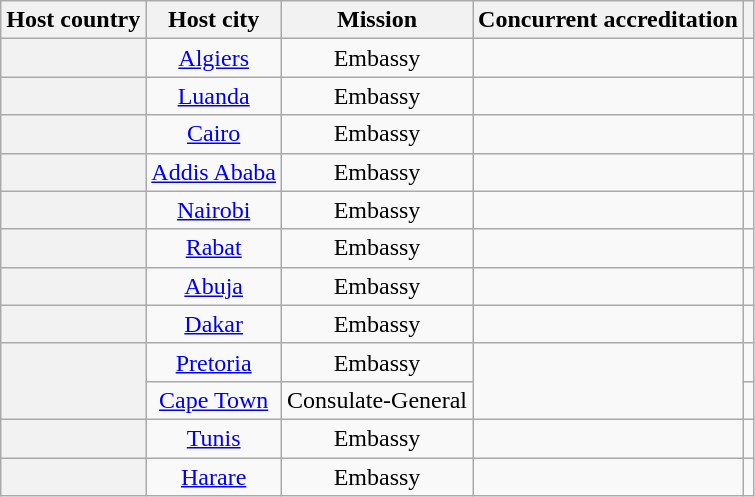<table class="wikitable plainrowheaders" style="text-align:center;">
<tr>
<th scope="col">Host country</th>
<th scope="col">Host city</th>
<th scope="col">Mission</th>
<th scope="col">Concurrent accreditation</th>
<th scope="col"></th>
</tr>
<tr>
<th scope="row"></th>
<td><a href='#'>Algiers</a></td>
<td>Embassy</td>
<td></td>
<td></td>
</tr>
<tr>
<th scope="row"></th>
<td><a href='#'>Luanda</a></td>
<td>Embassy</td>
<td></td>
<td></td>
</tr>
<tr>
<th scope="row"></th>
<td><a href='#'>Cairo</a></td>
<td>Embassy</td>
<td></td>
<td></td>
</tr>
<tr>
<th scope="row"></th>
<td><a href='#'>Addis Ababa</a></td>
<td>Embassy</td>
<td></td>
<td></td>
</tr>
<tr>
<th scope="row"></th>
<td><a href='#'>Nairobi</a></td>
<td>Embassy</td>
<td></td>
<td></td>
</tr>
<tr>
<th scope="row"></th>
<td><a href='#'>Rabat</a></td>
<td>Embassy</td>
<td></td>
<td></td>
</tr>
<tr>
<th scope="row"></th>
<td><a href='#'>Abuja</a></td>
<td>Embassy</td>
<td></td>
<td></td>
</tr>
<tr>
<th scope="row"></th>
<td><a href='#'>Dakar</a></td>
<td>Embassy</td>
<td></td>
<td></td>
</tr>
<tr>
<th scope="row" rowspan="2"></th>
<td><a href='#'>Pretoria</a></td>
<td>Embassy</td>
<td rowspan="2"></td>
<td></td>
</tr>
<tr>
<td><a href='#'>Cape Town</a></td>
<td>Consulate-General</td>
<td></td>
</tr>
<tr>
<th scope="row"></th>
<td><a href='#'>Tunis</a></td>
<td>Embassy</td>
<td></td>
<td></td>
</tr>
<tr>
<th scope="row"></th>
<td><a href='#'>Harare</a></td>
<td>Embassy</td>
<td></td>
<td></td>
</tr>
</table>
